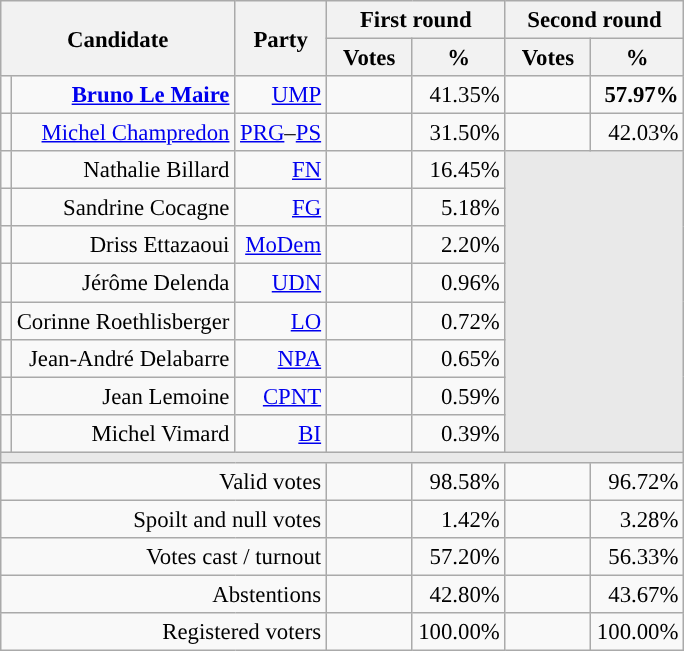<table class="wikitable" style="text-align:right;font-size:95%;">
<tr>
<th rowspan=2 colspan=2>Candidate</th>
<th rowspan=2 colspan=1>Party</th>
<th colspan=2>First round</th>
<th colspan=2>Second round</th>
</tr>
<tr>
<th style="width:50px;">Votes</th>
<th style="width:55px;">%</th>
<th style="width:50px;">Votes</th>
<th style="width:55px;">%</th>
</tr>
<tr>
<td style="color:inherit;background-color:"></td>
<td><strong><a href='#'>Bruno Le Maire</a></strong></td>
<td><a href='#'>UMP</a></td>
<td></td>
<td>41.35%</td>
<td><strong></strong></td>
<td><strong>57.97%</strong></td>
</tr>
<tr>
<td style="color:inherit;background-color:"></td>
<td><a href='#'>Michel Champredon</a></td>
<td><a href='#'>PRG</a>–<a href='#'>PS</a></td>
<td></td>
<td>31.50%</td>
<td></td>
<td>42.03%</td>
</tr>
<tr>
<td style="color:inherit;background-color:"></td>
<td>Nathalie Billard</td>
<td><a href='#'>FN</a></td>
<td></td>
<td>16.45%</td>
<td colspan=7 rowspan=8 style="background-color:#E9E9E9;"></td>
</tr>
<tr>
<td style="color:inherit;background-color:"></td>
<td>Sandrine Cocagne</td>
<td><a href='#'>FG</a></td>
<td></td>
<td>5.18%</td>
</tr>
<tr>
<td style="color:inherit;background-color:"></td>
<td>Driss Ettazaoui</td>
<td><a href='#'>MoDem</a></td>
<td></td>
<td>2.20%</td>
</tr>
<tr>
<td style="color:inherit;background-color:"></td>
<td>Jérôme Delenda</td>
<td><a href='#'>UDN</a></td>
<td></td>
<td>0.96%</td>
</tr>
<tr>
<td style="color:inherit;background-color:"></td>
<td>Corinne Roethlisberger</td>
<td><a href='#'>LO</a></td>
<td></td>
<td>0.72%</td>
</tr>
<tr>
<td style="color:inherit;background-color:"></td>
<td>Jean-André Delabarre</td>
<td><a href='#'>NPA</a></td>
<td></td>
<td>0.65%</td>
</tr>
<tr>
<td style="color:inherit;background-color:"></td>
<td>Jean Lemoine</td>
<td><a href='#'>CPNT</a></td>
<td></td>
<td>0.59%</td>
</tr>
<tr>
<td style="color:inherit;background-color:"></td>
<td>Michel Vimard</td>
<td><a href='#'>BI</a></td>
<td></td>
<td>0.39%</td>
</tr>
<tr>
<td colspan=7 style="background-color:#E9E9E9;"></td>
</tr>
<tr>
<td colspan=3>Valid votes</td>
<td></td>
<td>98.58%</td>
<td></td>
<td>96.72%</td>
</tr>
<tr>
<td colspan=3>Spoilt and null votes</td>
<td></td>
<td>1.42%</td>
<td></td>
<td>3.28%</td>
</tr>
<tr>
<td colspan=3>Votes cast / turnout</td>
<td></td>
<td>57.20%</td>
<td></td>
<td>56.33%</td>
</tr>
<tr>
<td colspan=3>Abstentions</td>
<td></td>
<td>42.80%</td>
<td></td>
<td>43.67%</td>
</tr>
<tr>
<td colspan=3>Registered voters</td>
<td></td>
<td>100.00%</td>
<td></td>
<td>100.00%</td>
</tr>
</table>
